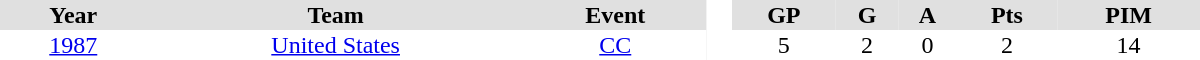<table border="0" cellpadding="1" cellspacing="0" style="text-align:center; width:50em">
<tr ALIGN="centre" bgcolor="#e0e0e0">
<th>Year</th>
<th>Team</th>
<th>Event</th>
<th rowspan="99" bgcolor="#ffffff"> </th>
<th>GP</th>
<th>G</th>
<th>A</th>
<th>Pts</th>
<th>PIM</th>
</tr>
<tr>
<td><a href='#'>1987</a></td>
<td><a href='#'>United States</a></td>
<td><a href='#'>CC</a></td>
<td>5</td>
<td>2</td>
<td>0</td>
<td>2</td>
<td>14</td>
</tr>
</table>
